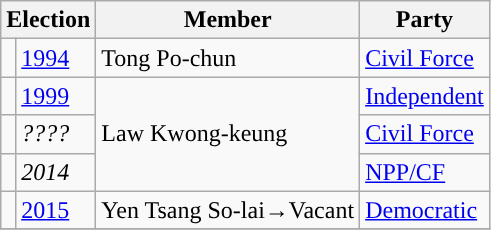<table class="wikitable">
<tr>
<th colspan="2">Election</th>
<th>Member</th>
<th>Party</th>
</tr>
<tr>
<td style="background-color: "></td>
<td><a href='#'>1994</a></td>
<td>Tong Po-chun</td>
<td><a href='#'>Civil Force</a></td>
</tr>
<tr>
<td style="background-color: "></td>
<td><a href='#'>1999</a></td>
<td rowspan=3>Law Kwong-keung</td>
<td><a href='#'>Independent</a></td>
</tr>
<tr>
<td style="background-color: "></td>
<td><em>????</em></td>
<td><a href='#'>Civil Force</a></td>
</tr>
<tr>
<td style="background-color: "></td>
<td><em>2014</em></td>
<td><a href='#'>NPP/CF</a></td>
</tr>
<tr>
<td style="background-color: "></td>
<td><a href='#'>2015</a></td>
<td>Yen Tsang So-lai→Vacant</td>
<td><a href='#'>Democratic</a></td>
</tr>
<tr>
</tr>
</table>
